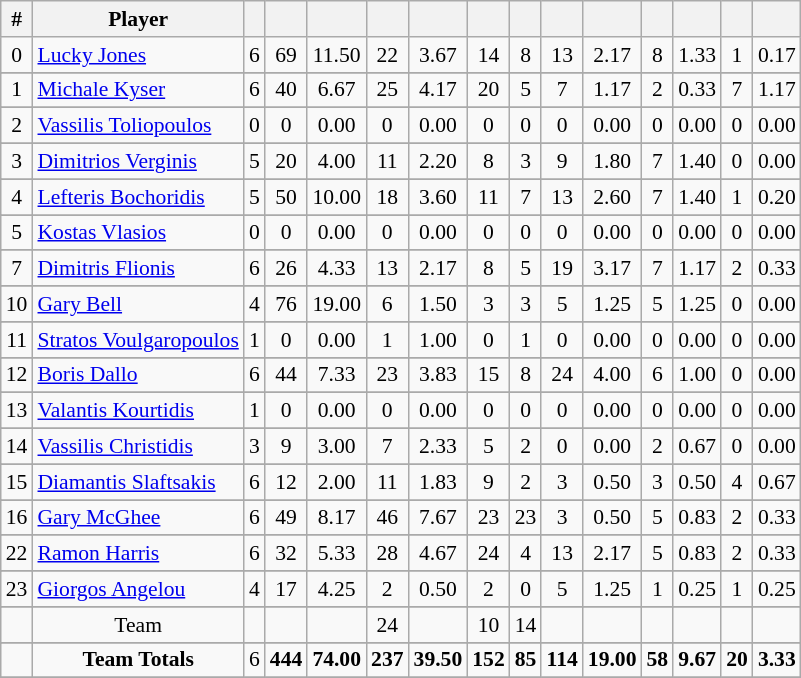<table class="wikitable sortable" style="font-size:90%; text-align:center;">
<tr>
<th>#</th>
<th>Player</th>
<th></th>
<th></th>
<th></th>
<th></th>
<th></th>
<th></th>
<th></th>
<th></th>
<th></th>
<th></th>
<th></th>
<th></th>
<th></th>
</tr>
<tr>
<td>0</td>
<td align="left"> <a href='#'>Lucky Jones</a></td>
<td>6</td>
<td>69</td>
<td>11.50</td>
<td>22</td>
<td>3.67</td>
<td>14</td>
<td>8</td>
<td>13</td>
<td>2.17</td>
<td>8</td>
<td>1.33</td>
<td>1</td>
<td>0.17</td>
</tr>
<tr>
</tr>
<tr>
<td>1</td>
<td align="left"> <a href='#'>Michale Kyser</a></td>
<td>6</td>
<td>40</td>
<td>6.67</td>
<td>25</td>
<td>4.17</td>
<td>20</td>
<td>5</td>
<td>7</td>
<td>1.17</td>
<td>2</td>
<td>0.33</td>
<td>7</td>
<td>1.17</td>
</tr>
<tr>
</tr>
<tr>
<td>2</td>
<td align="left"> <a href='#'>Vassilis Toliopoulos</a></td>
<td>0</td>
<td>0</td>
<td>0.00</td>
<td>0</td>
<td>0.00</td>
<td>0</td>
<td>0</td>
<td>0</td>
<td>0.00</td>
<td>0</td>
<td>0.00</td>
<td>0</td>
<td>0.00</td>
</tr>
<tr>
</tr>
<tr>
<td>3</td>
<td align="left"> <a href='#'>Dimitrios Verginis</a></td>
<td>5</td>
<td>20</td>
<td>4.00</td>
<td>11</td>
<td>2.20</td>
<td>8</td>
<td>3</td>
<td>9</td>
<td>1.80</td>
<td>7</td>
<td>1.40</td>
<td>0</td>
<td>0.00</td>
</tr>
<tr>
</tr>
<tr>
<td>4</td>
<td align="left"> <a href='#'>Lefteris Bochoridis</a></td>
<td>5</td>
<td>50</td>
<td>10.00</td>
<td>18</td>
<td>3.60</td>
<td>11</td>
<td>7</td>
<td>13</td>
<td>2.60</td>
<td>7</td>
<td>1.40</td>
<td>1</td>
<td>0.20</td>
</tr>
<tr>
</tr>
<tr>
<td>5</td>
<td align="left"> <a href='#'>Kostas Vlasios</a></td>
<td>0</td>
<td>0</td>
<td>0.00</td>
<td>0</td>
<td>0.00</td>
<td>0</td>
<td>0</td>
<td>0</td>
<td>0.00</td>
<td>0</td>
<td>0.00</td>
<td>0</td>
<td>0.00</td>
</tr>
<tr>
</tr>
<tr>
<td>7</td>
<td align="left"> <a href='#'>Dimitris Flionis</a></td>
<td>6</td>
<td>26</td>
<td>4.33</td>
<td>13</td>
<td>2.17</td>
<td>8</td>
<td>5</td>
<td>19</td>
<td>3.17</td>
<td>7</td>
<td>1.17</td>
<td>2</td>
<td>0.33</td>
</tr>
<tr>
</tr>
<tr>
<td>10</td>
<td align="left"> <a href='#'>Gary Bell</a></td>
<td>4</td>
<td>76</td>
<td>19.00</td>
<td>6</td>
<td>1.50</td>
<td>3</td>
<td>3</td>
<td>5</td>
<td>1.25</td>
<td>5</td>
<td>1.25</td>
<td>0</td>
<td>0.00</td>
</tr>
<tr>
</tr>
<tr>
<td>11</td>
<td align="left"> <a href='#'>Stratos Voulgaropoulos</a></td>
<td>1</td>
<td>0</td>
<td>0.00</td>
<td>1</td>
<td>1.00</td>
<td>0</td>
<td>1</td>
<td>0</td>
<td>0.00</td>
<td>0</td>
<td>0.00</td>
<td>0</td>
<td>0.00</td>
</tr>
<tr>
</tr>
<tr>
<td>12</td>
<td align="left"> <a href='#'>Boris Dallo</a></td>
<td>6</td>
<td>44</td>
<td>7.33</td>
<td>23</td>
<td>3.83</td>
<td>15</td>
<td>8</td>
<td>24</td>
<td>4.00</td>
<td>6</td>
<td>1.00</td>
<td>0</td>
<td>0.00</td>
</tr>
<tr>
</tr>
<tr>
<td>13</td>
<td align="left"> <a href='#'>Valantis Kourtidis</a></td>
<td>1</td>
<td>0</td>
<td>0.00</td>
<td>0</td>
<td>0.00</td>
<td>0</td>
<td>0</td>
<td>0</td>
<td>0.00</td>
<td>0</td>
<td>0.00</td>
<td>0</td>
<td>0.00</td>
</tr>
<tr>
</tr>
<tr>
<td>14</td>
<td align="left"> <a href='#'>Vassilis Christidis</a></td>
<td>3</td>
<td>9</td>
<td>3.00</td>
<td>7</td>
<td>2.33</td>
<td>5</td>
<td>2</td>
<td>0</td>
<td>0.00</td>
<td>2</td>
<td>0.67</td>
<td>0</td>
<td>0.00</td>
</tr>
<tr>
</tr>
<tr>
<td>15</td>
<td align="left"> <a href='#'>Diamantis Slaftsakis</a></td>
<td>6</td>
<td>12</td>
<td>2.00</td>
<td>11</td>
<td>1.83</td>
<td>9</td>
<td>2</td>
<td>3</td>
<td>0.50</td>
<td>3</td>
<td>0.50</td>
<td>4</td>
<td>0.67</td>
</tr>
<tr>
</tr>
<tr>
<td>16</td>
<td align="left"> <a href='#'>Gary McGhee</a></td>
<td>6</td>
<td>49</td>
<td>8.17</td>
<td>46</td>
<td>7.67</td>
<td>23</td>
<td>23</td>
<td>3</td>
<td>0.50</td>
<td>5</td>
<td>0.83</td>
<td>2</td>
<td>0.33</td>
</tr>
<tr>
</tr>
<tr>
<td>22</td>
<td align="left"> <a href='#'>Ramon Harris</a></td>
<td>6</td>
<td>32</td>
<td>5.33</td>
<td>28</td>
<td>4.67</td>
<td>24</td>
<td>4</td>
<td>13</td>
<td>2.17</td>
<td>5</td>
<td>0.83</td>
<td>2</td>
<td>0.33</td>
</tr>
<tr>
</tr>
<tr>
<td>23</td>
<td align="left"> <a href='#'>Giorgos Angelou</a></td>
<td>4</td>
<td>17</td>
<td>4.25</td>
<td>2</td>
<td>0.50</td>
<td>2</td>
<td>0</td>
<td>5</td>
<td>1.25</td>
<td>1</td>
<td>0.25</td>
<td>1</td>
<td>0.25</td>
</tr>
<tr>
</tr>
<tr>
<td></td>
<td>Team</td>
<td></td>
<td></td>
<td></td>
<td>24</td>
<td></td>
<td>10</td>
<td>14</td>
<td></td>
<td></td>
<td></td>
<td></td>
<td></td>
<td></td>
</tr>
<tr>
</tr>
<tr>
<td></td>
<td><strong>Team Totals</strong></td>
<td>6</td>
<td><strong>444</strong></td>
<td><strong>74.00</strong></td>
<td><strong>237</strong></td>
<td><strong>39.50</strong></td>
<td><strong>152</strong></td>
<td><strong>85</strong></td>
<td><strong>114</strong></td>
<td><strong>19.00</strong></td>
<td><strong>58</strong></td>
<td><strong>9.67</strong></td>
<td><strong>20</strong></td>
<td><strong>3.33</strong></td>
</tr>
<tr>
</tr>
</table>
